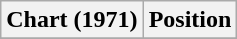<table class="wikitable sortable plainrowheaders" style="text-align:center">
<tr>
<th>Chart (1971)</th>
<th>Position</th>
</tr>
<tr>
</tr>
</table>
